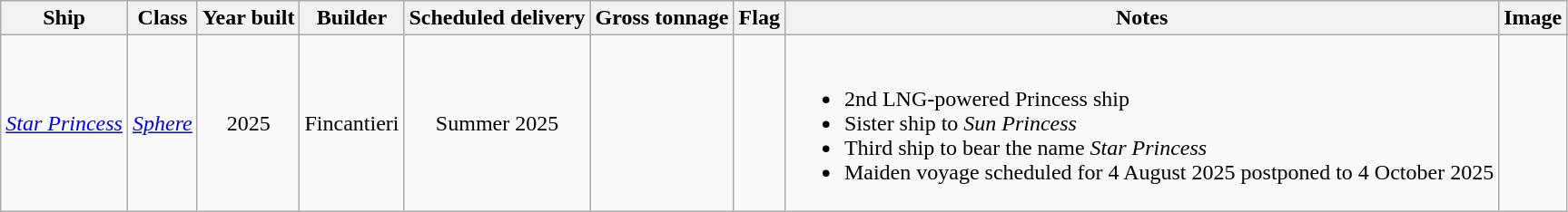<table class="wikitable sortable">
<tr>
<th>Ship</th>
<th>Class</th>
<th>Year built</th>
<th>Builder</th>
<th>Scheduled delivery</th>
<th>Gross tonnage</th>
<th>Flag</th>
<th>Notes</th>
<th>Image</th>
</tr>
<tr>
<td><em><a href='#'>Star Princess</a></em></td>
<td><em><a href='#'>Sphere</a></em></td>
<td align="Center">2025</td>
<td align="Center">Fincantieri</td>
<td align="Center">Summer 2025</td>
<td align="Center"></td>
<td align="Center"></td>
<td><br><ul><li>2nd LNG-powered Princess ship</li><li>Sister ship to <em>Sun Princess</em></li><li>Third ship to bear the name <em>Star Princess</em></li><li>Maiden voyage scheduled for 4 August 2025 postponed to 4 October 2025</li></ul></td>
<td></td>
</tr>
</table>
